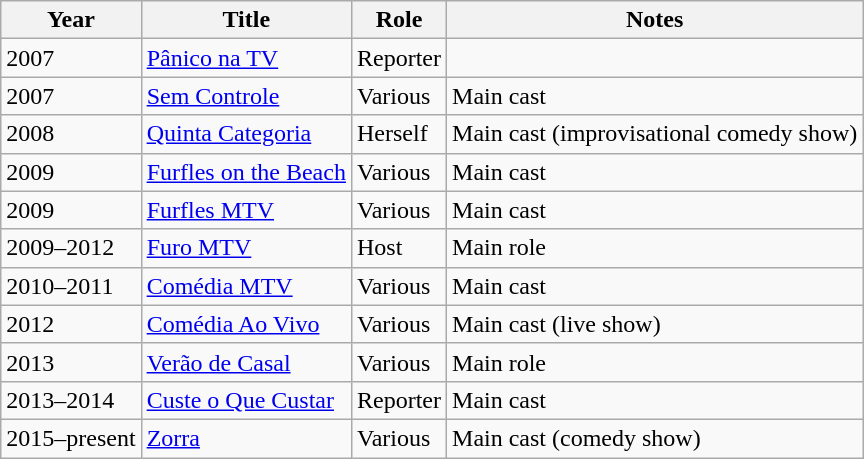<table class="wikitable sortable">
<tr>
<th>Year</th>
<th>Title</th>
<th>Role</th>
<th>Notes</th>
</tr>
<tr>
<td>2007</td>
<td><a href='#'>Pânico na TV</a></td>
<td>Reporter</td>
<td></td>
</tr>
<tr>
<td>2007</td>
<td><a href='#'>Sem Controle</a></td>
<td>Various</td>
<td>Main cast</td>
</tr>
<tr>
<td>2008</td>
<td><a href='#'>Quinta Categoria</a></td>
<td>Herself</td>
<td>Main cast (improvisational comedy show)</td>
</tr>
<tr>
<td>2009</td>
<td><a href='#'>Furfles on the Beach</a></td>
<td>Various</td>
<td>Main cast</td>
</tr>
<tr>
<td>2009</td>
<td><a href='#'>Furfles MTV</a></td>
<td>Various</td>
<td>Main cast</td>
</tr>
<tr>
<td>2009–2012</td>
<td><a href='#'>Furo MTV</a></td>
<td>Host</td>
<td>Main role</td>
</tr>
<tr>
<td>2010–2011</td>
<td><a href='#'>Comédia MTV</a></td>
<td>Various</td>
<td>Main cast</td>
</tr>
<tr>
<td>2012</td>
<td><a href='#'>Comédia Ao Vivo</a></td>
<td>Various</td>
<td>Main cast (live show)</td>
</tr>
<tr>
<td>2013</td>
<td><a href='#'>Verão de Casal</a></td>
<td>Various</td>
<td>Main role</td>
</tr>
<tr>
<td>2013–2014</td>
<td><a href='#'>Custe o Que Custar</a></td>
<td>Reporter</td>
<td>Main cast</td>
</tr>
<tr>
<td>2015–present</td>
<td><a href='#'>Zorra</a></td>
<td>Various</td>
<td>Main cast (comedy show)</td>
</tr>
</table>
